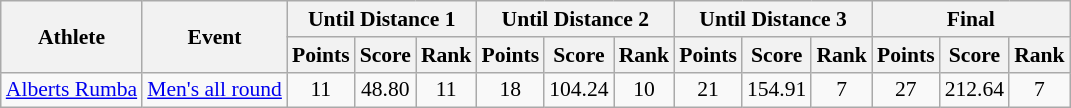<table class="wikitable" border="1" style="font-size:90%">
<tr>
<th rowspan=2>Athlete</th>
<th rowspan=2>Event</th>
<th colspan=3>Until Distance 1</th>
<th colspan=3>Until Distance 2</th>
<th colspan=3>Until Distance 3</th>
<th colspan=3>Final</th>
</tr>
<tr>
<th>Points</th>
<th>Score</th>
<th>Rank</th>
<th>Points</th>
<th>Score</th>
<th>Rank</th>
<th>Points</th>
<th>Score</th>
<th>Rank</th>
<th>Points</th>
<th>Score</th>
<th>Rank</th>
</tr>
<tr>
<td><a href='#'>Alberts Rumba</a></td>
<td><a href='#'>Men's all round</a></td>
<td align=center>11</td>
<td align=center>48.80</td>
<td align=center>11</td>
<td align=center>18</td>
<td align=center>104.24</td>
<td align=center>10</td>
<td align=center>21</td>
<td align=center>154.91</td>
<td align=center>7</td>
<td align=center>27</td>
<td align=center>212.64</td>
<td align=center>7</td>
</tr>
</table>
